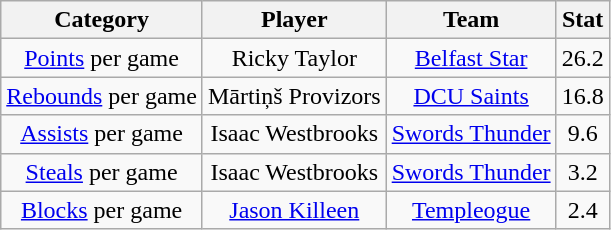<table class="wikitable" style="text-align:center">
<tr>
<th>Category</th>
<th>Player</th>
<th>Team</th>
<th>Stat</th>
</tr>
<tr>
<td><a href='#'>Points</a> per game</td>
<td>Ricky Taylor</td>
<td><a href='#'>Belfast Star</a></td>
<td>26.2</td>
</tr>
<tr>
<td><a href='#'>Rebounds</a> per game</td>
<td>Mārtiņš Provizors</td>
<td><a href='#'>DCU Saints</a></td>
<td>16.8</td>
</tr>
<tr>
<td><a href='#'>Assists</a> per game</td>
<td>Isaac Westbrooks</td>
<td><a href='#'>Swords Thunder</a></td>
<td>9.6</td>
</tr>
<tr>
<td><a href='#'>Steals</a> per game</td>
<td>Isaac Westbrooks</td>
<td><a href='#'>Swords Thunder</a></td>
<td>3.2</td>
</tr>
<tr>
<td><a href='#'>Blocks</a> per game</td>
<td><a href='#'>Jason Killeen</a></td>
<td><a href='#'>Templeogue</a></td>
<td>2.4</td>
</tr>
</table>
